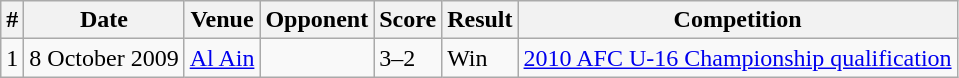<table class="wikitable">
<tr>
<th>#</th>
<th>Date</th>
<th>Venue</th>
<th>Opponent</th>
<th>Score</th>
<th>Result</th>
<th>Competition</th>
</tr>
<tr>
<td>1</td>
<td>8 October 2009</td>
<td><a href='#'>Al Ain</a></td>
<td></td>
<td>3–2</td>
<td>Win</td>
<td><a href='#'>2010 AFC U-16 Championship qualification</a></td>
</tr>
</table>
